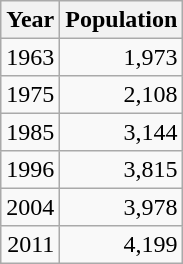<table class="wikitable" style="line-height:1.1em;">
<tr>
<th>Year</th>
<th>Population</th>
</tr>
<tr align="right">
<td>1963</td>
<td>1,973</td>
</tr>
<tr align="right">
<td>1975</td>
<td>2,108</td>
</tr>
<tr align="right">
<td>1985</td>
<td>3,144</td>
</tr>
<tr align="right">
<td>1996</td>
<td>3,815</td>
</tr>
<tr align="right">
<td>2004</td>
<td>3,978</td>
</tr>
<tr align="right">
<td>2011</td>
<td>4,199</td>
</tr>
</table>
